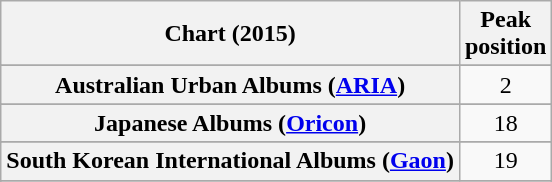<table class="wikitable sortable plainrowheaders" style="text-align:center">
<tr>
<th scope="col">Chart (2015)</th>
<th scope="col">Peak<br>position</th>
</tr>
<tr>
</tr>
<tr>
<th scope="row">Australian Urban Albums (<a href='#'>ARIA</a>)</th>
<td>2</td>
</tr>
<tr>
</tr>
<tr>
</tr>
<tr>
</tr>
<tr>
</tr>
<tr>
</tr>
<tr>
</tr>
<tr>
</tr>
<tr>
</tr>
<tr>
</tr>
<tr>
</tr>
<tr>
<th scope="row">Japanese Albums (<a href='#'>Oricon</a>)</th>
<td>18</td>
</tr>
<tr>
</tr>
<tr>
<th scope="row">South Korean International Albums (<a href='#'>Gaon</a>)</th>
<td>19</td>
</tr>
<tr>
</tr>
<tr>
</tr>
<tr>
</tr>
<tr>
</tr>
<tr>
</tr>
<tr>
</tr>
<tr>
</tr>
<tr>
</tr>
</table>
